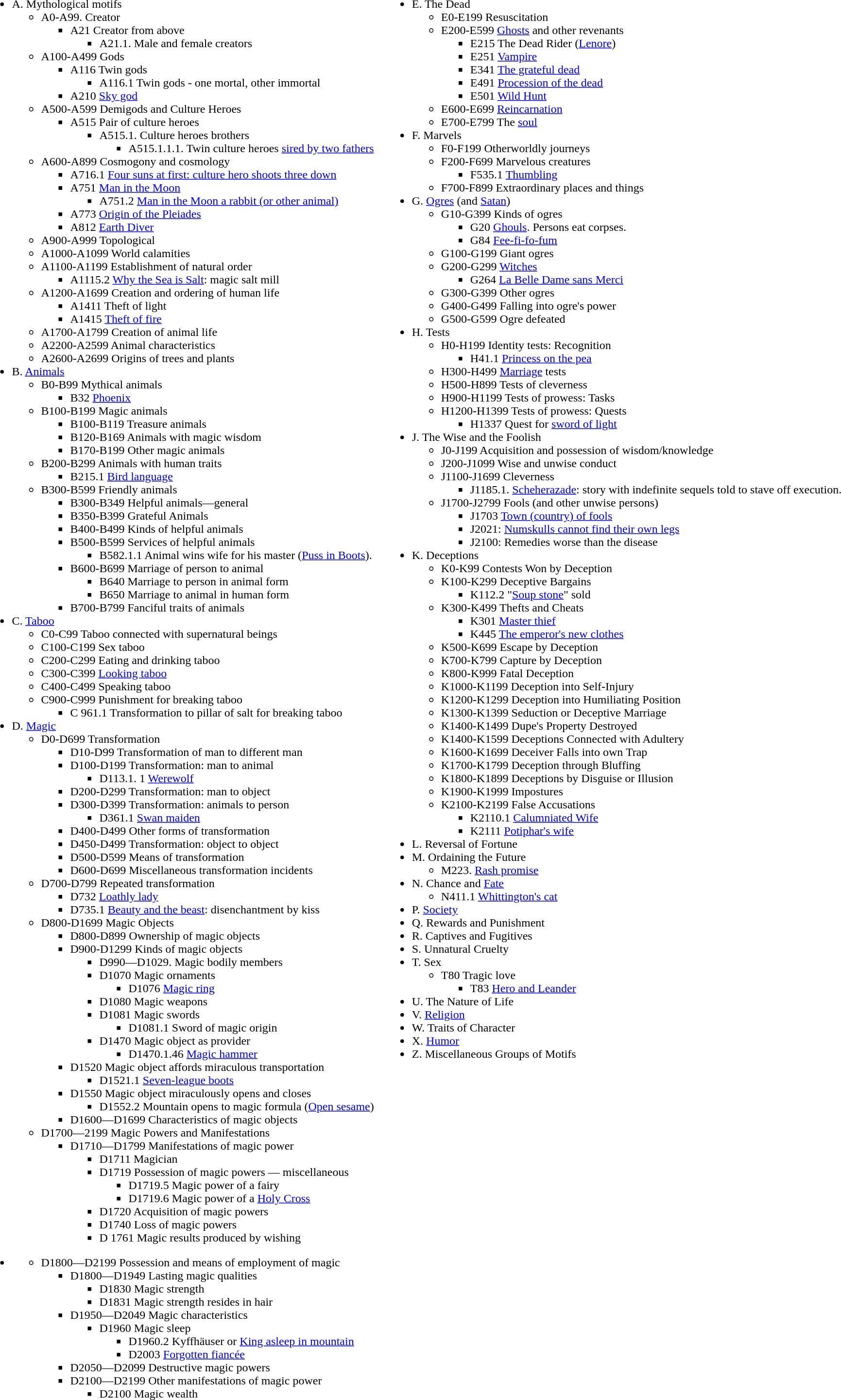<table cellpadding="5">
<tr valign="top">
<td><br><ul><li>A. Mythological motifs<ul><li>A0-A99. Creator<ul><li>A21 Creator from above<ul><li>A21.1. Male and female creators</li></ul></li></ul></li><li>A100-A499 Gods<ul><li>A116 Twin gods<ul><li>A116.1 Twin gods - one mortal, other immortal</li></ul></li><li>A210 <a href='#'>Sky god</a></li></ul></li><li>A500-A599 Demigods and Culture Heroes<ul><li>A515 Pair of culture heroes<ul><li>A515.1. Culture heroes brothers<ul><li>A515.1.1.1. Twin culture heroes <a href='#'>sired by two fathers</a></li></ul></li></ul></li></ul></li><li>A600-A899 Cosmogony and cosmology<ul><li>A716.1 <a href='#'>Four suns at first: culture hero shoots three down</a></li><li>A751 <a href='#'>Man in the Moon</a><ul><li>A751.2 <a href='#'>Man in the Moon a rabbit (or other animal)</a></li></ul></li><li>A773 <a href='#'>Origin of the Pleiades</a></li><li>A812 <a href='#'>Earth Diver</a></li></ul></li><li>A900-A999 Topological</li><li>A1000-A1099 World calamities</li><li>A1100-A1199 Establishment of natural order<ul><li>A1115.2 <a href='#'>Why the Sea is Salt</a>: magic salt mill</li></ul></li><li>A1200-A1699 Creation and ordering of human life<ul><li>A1411 Theft of light</li><li>A1415 <a href='#'>Theft of fire</a></li></ul></li><li>A1700-A1799 Creation of animal life</li><li>A2200-A2599 Animal characteristics</li><li>A2600-A2699 Origins of trees and plants</li></ul></li><li>B. <a href='#'>Animals</a><ul><li>B0-B99 Mythical animals<ul><li>B32 <a href='#'>Phoenix</a></li></ul></li><li>B100-B199 Magic animals<ul><li>B100-B119 Treasure animals</li><li>B120-B169 Animals with magic wisdom</li><li>B170-B199 Other magic animals</li></ul></li><li>B200-B299 Animals with human traits<ul><li>B215.1 <a href='#'>Bird language</a></li></ul></li><li>B300-B599 Friendly animals<ul><li>B300-B349 Helpful animals―general</li><li>B350-B399 Grateful Animals</li><li>B400-B499 Kinds of helpful animals</li><li>B500-B599 Services of helpful animals<ul><li>B582.1.1 Animal wins wife for his master (<a href='#'>Puss in Boots</a>).</li></ul></li><li>B600-B699 Marriage of person to animal<ul><li>B640 Marriage to person in animal form</li><li>B650 Marriage to animal in human form</li></ul></li><li>B700-B799 Fanciful traits of animals</li></ul></li></ul></li><li>C. <a href='#'>Taboo</a><ul><li>C0-C99 Taboo connected with supernatural beings</li><li>C100-C199 Sex taboo</li><li>C200-C299 Eating and drinking taboo</li><li>C300-C399 <a href='#'>Looking taboo</a></li><li>C400-C499 Speaking taboo</li><li>C900-C999 Punishment for breaking taboo<ul><li>C 961.1 Transformation to pillar of salt for breaking taboo</li></ul></li></ul></li><li>D. <a href='#'>Magic</a><ul><li>D0-D699 Transformation<ul><li>D10-D99 Transformation of man to different man</li><li>D100-D199 Transformation: man to animal<ul><li>D113.1. 1 <a href='#'>Werewolf</a></li></ul></li><li>D200-D299 Transformation: man to object</li><li>D300-D399 Transformation: animals to person<ul><li>D361.1 <a href='#'>Swan maiden</a></li></ul></li><li>D400-D499 Other forms of transformation</li><li>D450-D499 Transformation: object to object</li><li>D500-D599 Means of transformation</li><li>D600-D699 Miscellaneous transformation incidents</li></ul></li><li>D700-D799 Repeated transformation<ul><li>D732 <a href='#'>Loathly lady</a></li><li>D735.1 <a href='#'>Beauty and the beast</a>: disenchantment by kiss</li></ul></li><li>D800-D1699 Magic Objects<ul><li>D800-D899 Ownership of magic objects</li><li>D900-D1299 Kinds of magic objects<ul><li>D990—D1029. Magic bodily members</li><li>D1070 Magic ornaments<ul><li>D1076 <a href='#'>Magic ring</a></li></ul></li><li>D1080 Magic weapons</li><li>D1081 Magic swords<ul><li>D1081.1 Sword of magic origin</li></ul></li><li>D1470 Magic object as provider<ul><li>D1470.1.46 <a href='#'>Magic hammer</a></li></ul></li></ul></li><li>D1520 Magic object affords miraculous transportation<ul><li>D1521.1 <a href='#'>Seven-league boots</a></li></ul></li><li>D1550 Magic object miraculously opens and closes<ul><li>D1552.2 Mountain opens to magic formula (<a href='#'>Open sesame</a>)</li></ul></li><li>D1600—D1699 Characteristics of magic objects</li></ul></li><li>D1700—2199 Magic Powers and Manifestations<ul><li>D1710—D1799 Manifestations of magic power<ul><li>D1711 Magician</li><li>D1719 Possession of magic powers — miscellaneous<ul><li>D1719.5 Magic power of a fairy</li><li>D1719.6 Magic power of a <a href='#'>Holy Cross</a></li></ul></li><li>D1720 Acquisition of magic powers</li><li>D1740 Loss of magic powers</li><li>D 1761 Magic results produced by wishing</li></ul></li></ul></li></ul></li></ul><ul><li><ul><li>D1800—D2199 Possession and means of employment of magic<ul><li>D1800—D1949 Lasting magic qualities<ul><li>D1830 Magic strength</li><li>D1831 Magic strength resides in hair</li></ul></li><li>D1950—D2049 Magic characteristics<ul><li>D1960 Magic sleep<ul><li>D1960.2 Kyffhäuser or <a href='#'>King asleep in mountain</a></li><li>D2003 <a href='#'>Forgotten fiancée</a></li></ul></li></ul></li><li>D2050—D2099 Destructive magic powers</li><li>D2100—D2199 Other manifestations of magic power<ul><li>D2100 Magic wealth</li></ul></li></ul></li></ul></li></ul></td>
<td><br><ul><li>E. The Dead<ul><li>E0-E199 Resuscitation</li><li>E200-E599 <a href='#'>Ghosts</a> and other revenants<ul><li>E215 The Dead Rider (<a href='#'>Lenore</a>)</li><li>E251 <a href='#'>Vampire</a></li><li>E341 <a href='#'>The grateful dead</a></li><li>E491 <a href='#'>Procession of the dead</a></li><li>E501 <a href='#'>Wild Hunt</a></li></ul></li><li>E600-E699 <a href='#'>Reincarnation</a></li><li>E700-E799 The <a href='#'>soul</a></li></ul></li><li>F. Marvels<ul><li>F0-F199 Otherworldly journeys</li><li>F200-F699 Marvelous creatures<ul><li>F535.1 <a href='#'>Thumbling</a></li></ul></li><li>F700-F899 Extraordinary places and things</li></ul></li><li>G. <a href='#'>Ogres</a> (and <a href='#'>Satan</a>)<ul><li>G10-G399 Kinds of ogres<ul><li>G20 <a href='#'>Ghouls</a>. Persons eat corpses.</li><li>G84 <a href='#'>Fee-fi-fo-fum</a></li></ul></li><li>G100-G199 Giant ogres</li><li>G200-G299 <a href='#'>Witches</a><ul><li>G264 <a href='#'>La Belle Dame sans Merci</a></li></ul></li><li>G300-G399 Other ogres</li><li>G400-G499 Falling into ogre's power</li><li>G500-G599 Ogre defeated</li></ul></li><li>H. Tests<ul><li>H0-H199 Identity tests: Recognition<ul><li>H41.1 <a href='#'>Princess on the pea</a></li></ul></li><li>H300-H499 <a href='#'>Marriage</a> tests</li><li>H500-H899 Tests of cleverness</li><li>H900-H1199 Tests of prowess: Tasks</li><li>H1200-H1399 Tests of prowess: Quests<ul><li>H1337 Quest for <a href='#'>sword of light</a></li></ul></li></ul></li><li>J. The Wise and the Foolish<ul><li>J0-J199 Acquisition and possession of wisdom/knowledge</li><li>J200-J1099 Wise and unwise conduct</li><li>J1100-J1699 Cleverness<ul><li>J1185.1. <a href='#'>Scheherazade</a>: story with indefinite sequels told to stave off execution.</li></ul></li><li>J1700-J2799 Fools (and other unwise persons)<ul><li>J1703 <a href='#'>Town (country) of fools</a></li><li>J2021: <a href='#'>Numskulls cannot find their own legs</a></li><li>J2100: Remedies worse than the disease</li></ul></li></ul></li><li>K. Deceptions<ul><li>K0-K99 Contests Won by Deception</li><li>K100-K299 Deceptive Bargains<ul><li>K112.2 "<a href='#'>Soup stone</a>" sold</li></ul></li><li>K300-K499 Thefts and Cheats<ul><li>K301 <a href='#'>Master thief</a></li><li>K445 <a href='#'>The emperor's new clothes</a></li></ul></li><li>K500-K699 Escape by Deception</li><li>K700-K799 Capture by Deception</li><li>K800-K999 Fatal Deception</li><li>K1000-K1199 Deception into Self-Injury</li><li>K1200-K1299 Deception into Humiliating Position</li><li>K1300-K1399 Seduction or Deceptive Marriage</li><li>K1400-K1499 Dupe's Property Destroyed</li><li>K1400-K1599 Deceptions Connected with Adultery</li><li>K1600-K1699 Deceiver Falls into own Trap</li><li>K1700-K1799 Deception through Bluffing</li><li>K1800-K1899 Deceptions by Disguise or Illusion</li><li>K1900-K1999 Impostures</li><li>K2100-K2199 False Accusations<ul><li>K2110.1 <a href='#'>Calumniated Wife</a></li><li>K2111 <a href='#'>Potiphar's wife</a></li></ul></li></ul></li><li>L. Reversal of Fortune</li><li>M. Ordaining the Future<ul><li>M223. <a href='#'>Rash promise</a></li></ul></li><li>N. Chance and <a href='#'>Fate</a><ul><li>N411.1 <a href='#'>Whittington's cat</a></li></ul></li><li>P. <a href='#'>Society</a></li><li>Q. Rewards and Punishment</li><li>R. Captives and Fugitives</li><li>S. Unnatural Cruelty</li><li>T. Sex<ul><li>T80 Tragic love<ul><li>T83 <a href='#'>Hero and Leander</a></li></ul></li></ul></li><li>U. The Nature of Life</li><li>V. <a href='#'>Religion</a></li><li>W. Traits of Character</li><li>X. <a href='#'>Humor</a></li><li>Z. Miscellaneous Groups of Motifs</li></ul></td>
</tr>
</table>
